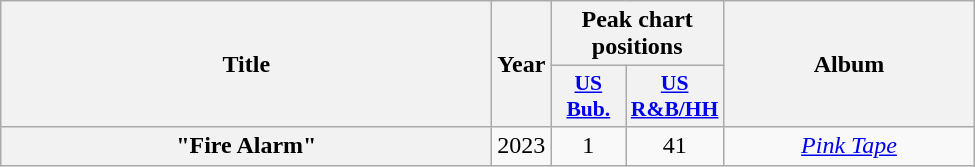<table class="wikitable plainrowheaders" style="text-align:center;">
<tr>
<th scope="col" rowspan="2" style="width:20em;">Title</th>
<th scope="col" rowspan="2" style="width:1em;">Year</th>
<th scope="col" colspan="2">Peak chart positions</th>
<th scope="col" rowspan="2" style="width:10em;">Album</th>
</tr>
<tr>
<th scope="col" style="width:3em;font-size:90%;"><a href='#'>US<br>Bub.</a><br></th>
<th scope="col" style="width:3em;font-size:90%;"><a href='#'>US<br>R&B/HH</a><br></th>
</tr>
<tr>
<th scope="row">"Fire Alarm"<br></th>
<td>2023</td>
<td>1</td>
<td>41</td>
<td><em><a href='#'>Pink Tape</a></em></td>
</tr>
</table>
